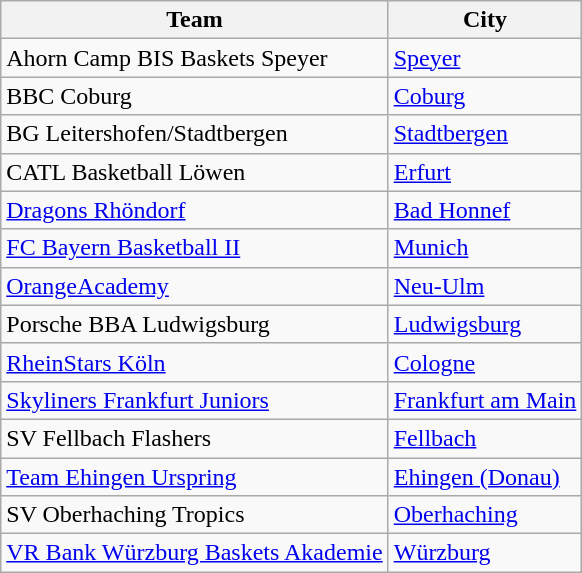<table class="wikitable sortable" style="margin:1em 2em 1em 1em;">
<tr>
<th>Team</th>
<th>City</th>
</tr>
<tr>
<td>Ahorn Camp BIS Baskets Speyer</td>
<td><a href='#'>Speyer</a></td>
</tr>
<tr>
<td>BBC Coburg</td>
<td><a href='#'>Coburg</a></td>
</tr>
<tr>
<td>BG Leitershofen/Stadtbergen</td>
<td><a href='#'>Stadtbergen</a></td>
</tr>
<tr>
<td>CATL Basketball Löwen</td>
<td><a href='#'>Erfurt</a></td>
</tr>
<tr>
<td><a href='#'>Dragons Rhöndorf</a></td>
<td><a href='#'>Bad Honnef</a></td>
</tr>
<tr>
<td><a href='#'>FC Bayern Basketball II</a></td>
<td><a href='#'>Munich</a></td>
</tr>
<tr>
<td><a href='#'>OrangeAcademy</a></td>
<td><a href='#'>Neu-Ulm</a></td>
</tr>
<tr>
<td>Porsche BBA Ludwigsburg</td>
<td><a href='#'>Ludwigsburg</a></td>
</tr>
<tr>
<td><a href='#'>RheinStars Köln</a></td>
<td><a href='#'>Cologne</a></td>
</tr>
<tr>
<td><a href='#'>Skyliners Frankfurt Juniors</a></td>
<td><a href='#'>Frankfurt am Main</a></td>
</tr>
<tr>
<td>SV Fellbach Flashers</td>
<td><a href='#'>Fellbach</a></td>
</tr>
<tr>
<td><a href='#'>Team Ehingen Urspring</a></td>
<td><a href='#'>Ehingen (Donau)</a></td>
</tr>
<tr>
<td>SV Oberhaching Tropics</td>
<td><a href='#'>Oberhaching</a></td>
</tr>
<tr>
<td><a href='#'>VR Bank Würzburg Baskets Akademie</a></td>
<td><a href='#'>Würzburg</a></td>
</tr>
</table>
